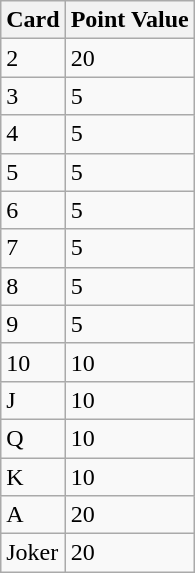<table class="wikitable" border="1">
<tr>
<th>Card</th>
<th>Point Value</th>
</tr>
<tr>
<td>2</td>
<td>20</td>
</tr>
<tr>
<td>3</td>
<td>5</td>
</tr>
<tr>
<td>4</td>
<td>5</td>
</tr>
<tr>
<td>5</td>
<td>5</td>
</tr>
<tr>
<td>6</td>
<td>5</td>
</tr>
<tr>
<td>7</td>
<td>5</td>
</tr>
<tr>
<td>8</td>
<td>5</td>
</tr>
<tr>
<td>9</td>
<td>5</td>
</tr>
<tr>
<td>10</td>
<td>10</td>
</tr>
<tr>
<td>J</td>
<td>10</td>
</tr>
<tr>
<td>Q</td>
<td>10</td>
</tr>
<tr>
<td>K</td>
<td>10</td>
</tr>
<tr>
<td>A</td>
<td>20</td>
</tr>
<tr>
<td>Joker</td>
<td>20</td>
</tr>
</table>
